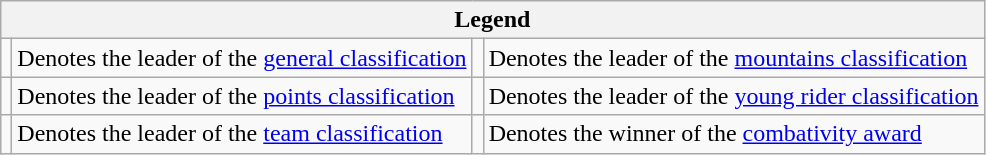<table class="wikitable noresize">
<tr>
<th colspan="4">Legend</th>
</tr>
<tr>
<td></td>
<td>Denotes the leader of the <a href='#'>general classification</a></td>
<td></td>
<td>Denotes the leader of the <a href='#'>mountains classification</a></td>
</tr>
<tr>
<td></td>
<td>Denotes the leader of the <a href='#'>points classification</a></td>
<td></td>
<td>Denotes the leader of the <a href='#'>young rider classification</a></td>
</tr>
<tr>
<td></td>
<td>Denotes the leader of the <a href='#'>team classification</a></td>
<td></td>
<td>Denotes the winner of the <a href='#'>combativity award</a></td>
</tr>
</table>
